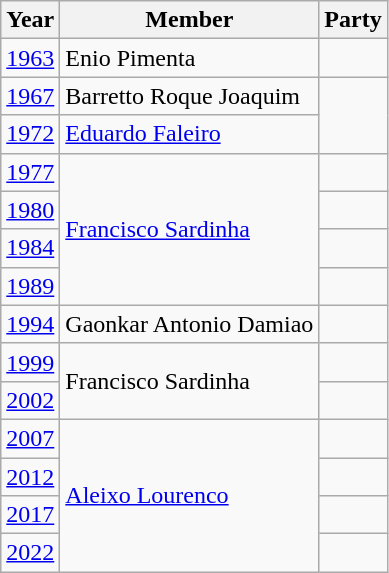<table class="wikitable sortable">
<tr>
<th>Year</th>
<th>Member</th>
<th colspan="2">Party</th>
</tr>
<tr>
<td><a href='#'>1963</a></td>
<td>Enio Pimenta</td>
<td></td>
</tr>
<tr>
<td><a href='#'>1967</a></td>
<td>Barretto Roque Joaquim</td>
</tr>
<tr>
<td><a href='#'>1972</a></td>
<td><a href='#'>Eduardo Faleiro</a></td>
</tr>
<tr>
<td><a href='#'>1977</a></td>
<td rowspan=4><a href='#'>Francisco Sardinha</a></td>
<td></td>
</tr>
<tr>
<td><a href='#'>1980</a></td>
<td></td>
</tr>
<tr>
<td><a href='#'>1984</a></td>
<td></td>
</tr>
<tr>
<td><a href='#'>1989</a></td>
</tr>
<tr>
<td><a href='#'>1994</a></td>
<td>Gaonkar Antonio Damiao</td>
<td></td>
</tr>
<tr>
<td><a href='#'>1999</a></td>
<td rowspan="2">Francisco Sardinha</td>
<td></td>
</tr>
<tr>
<td><a href='#'>2002</a></td>
</tr>
<tr>
<td><a href='#'>2007</a></td>
<td rowspan="4"><a href='#'>Aleixo Lourenco</a></td>
<td></td>
</tr>
<tr>
<td><a href='#'>2012</a></td>
<td></td>
</tr>
<tr>
<td><a href='#'>2017</a></td>
</tr>
<tr>
<td><a href='#'>2022</a></td>
<td></td>
</tr>
</table>
